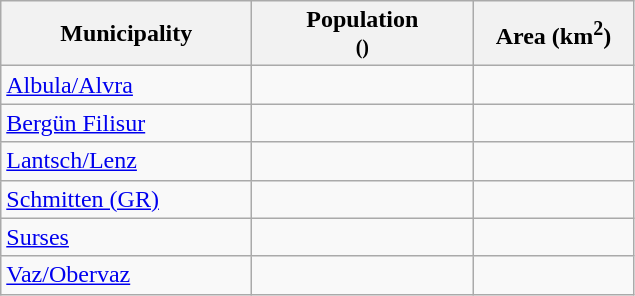<table class="wikitable">
<tr>
<th width="160">Municipality</th>
<th width="140">Population <br><small>()</small></th>
<th width="100">Area (km<sup>2</sup>)</th>
</tr>
<tr>
<td><a href='#'>Albula/Alvra</a></td>
<td align="center"></td>
<td align="center"></td>
</tr>
<tr>
<td><a href='#'>Bergün Filisur</a></td>
<td align="center"></td>
<td align="center"></td>
</tr>
<tr>
<td><a href='#'>Lantsch/Lenz</a></td>
<td align="center"></td>
<td align="center"></td>
</tr>
<tr>
<td><a href='#'>Schmitten (GR)</a></td>
<td align="center"></td>
<td align="center"></td>
</tr>
<tr>
<td><a href='#'>Surses</a></td>
<td align="center"></td>
<td align="center"></td>
</tr>
<tr>
<td><a href='#'>Vaz/Obervaz</a></td>
<td align="center"></td>
<td align="center"></td>
</tr>
</table>
